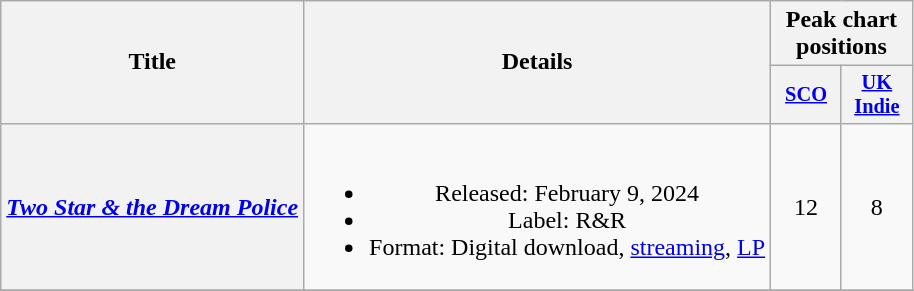<table class="wikitable plainrowheaders" style="text-align:center">
<tr>
<th scope="col" rowspan="2">Title</th>
<th scope="col" rowspan="2">Details</th>
<th scope="col" colspan="2">Peak chart<br>positions</th>
</tr>
<tr>
<th scope="col" style="width:3em;font-size:85%;"><a href='#'>SCO</a><br></th>
<th scope="col" style="width:3em;font-size:85%;"><a href='#'>UK<br>Indie</a><br></th>
</tr>
<tr>
<th scope="row"><em><a href='#'>Two Star & the Dream Police</a></em></th>
<td><br><ul><li>Released: February 9, 2024</li><li>Label: R&R</li><li>Format: Digital download, <a href='#'>streaming</a>, <a href='#'>LP</a></li></ul></td>
<td>12</td>
<td>8</td>
</tr>
<tr>
</tr>
</table>
